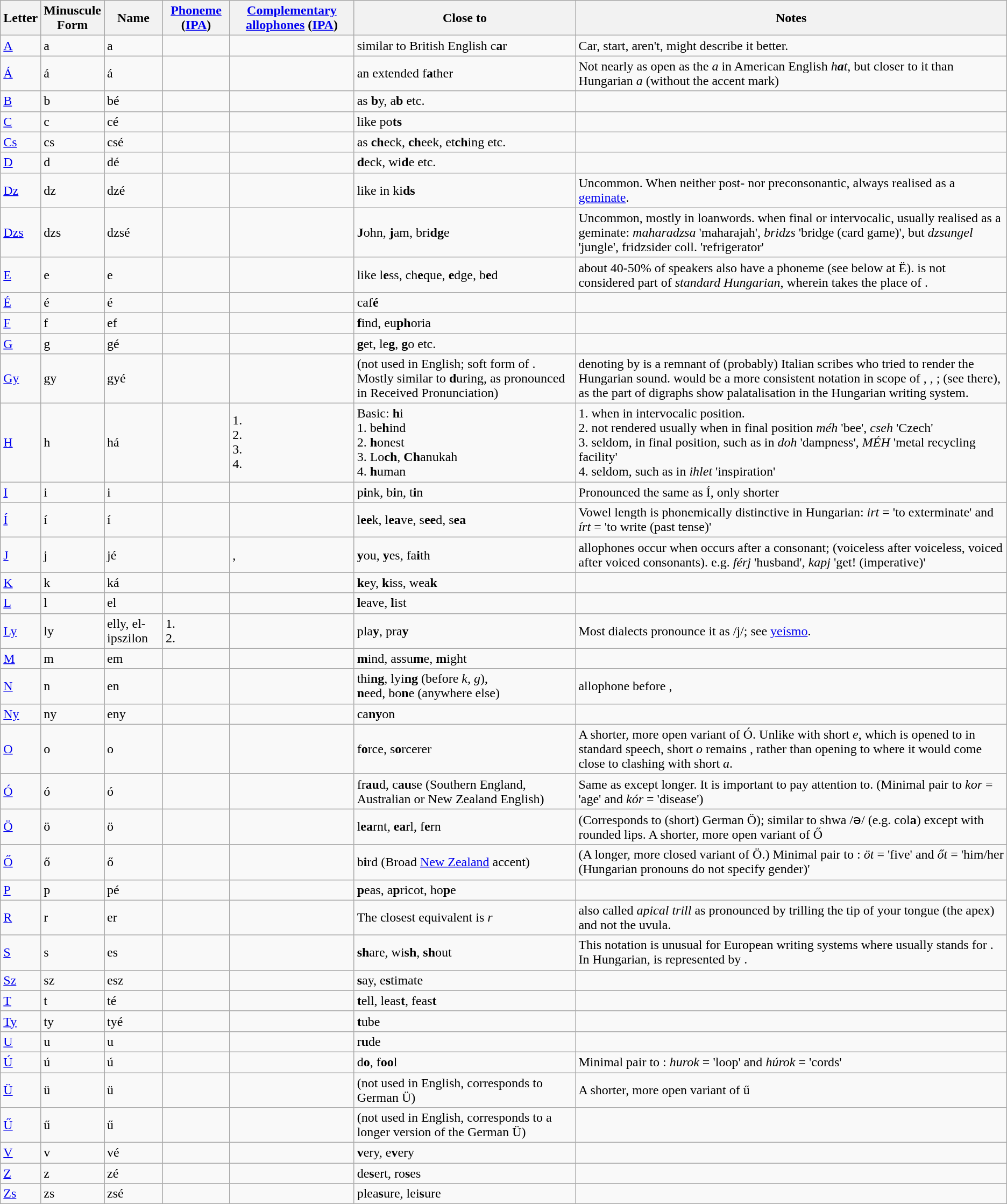<table class="wikitable">
<tr>
<th>Letter</th>
<th>Minuscule<br>Form</th>
<th>Name</th>
<th><a href='#'>Phoneme</a> (<a href='#'>IPA</a>)</th>
<th><a href='#'>Complementary</a> <a href='#'>allophones</a> (<a href='#'>IPA</a>)</th>
<th>Close to</th>
<th>Notes</th>
</tr>
<tr>
<td><a href='#'>A</a></td>
<td>a</td>
<td>a</td>
<td></td>
<td></td>
<td>similar to British English c<strong>a</strong>r</td>
<td>Car, start, aren't,  might describe it better.</td>
</tr>
<tr>
<td><a href='#'>Á</a></td>
<td>á</td>
<td>á</td>
<td></td>
<td></td>
<td>an extended f<strong>a</strong>ther</td>
<td>Not nearly as open as the <em>a</em> in American English <em>h<strong>a</strong>t</em>, but closer to it than Hungarian <em>a</em> (without the accent mark)</td>
</tr>
<tr>
<td><a href='#'>B</a></td>
<td>b</td>
<td>bé</td>
<td></td>
<td></td>
<td>as <strong>b</strong>y, a<strong>b</strong> etc.</td>
<td></td>
</tr>
<tr>
<td><a href='#'>C</a></td>
<td>c</td>
<td>cé</td>
<td></td>
<td></td>
<td>like po<strong>ts</strong></td>
<td></td>
</tr>
<tr>
<td><a href='#'>Cs</a></td>
<td>cs</td>
<td>csé</td>
<td></td>
<td></td>
<td>as <strong>ch</strong>eck, <strong>ch</strong>eek, et<strong>ch</strong>ing etc.</td>
<td></td>
</tr>
<tr>
<td><a href='#'>D</a></td>
<td>d</td>
<td>dé</td>
<td></td>
<td></td>
<td><strong>d</strong>eck, wi<strong>d</strong>e etc.</td>
</tr>
<tr>
<td><a href='#'>Dz</a></td>
<td>dz</td>
<td>dzé</td>
<td></td>
<td></td>
<td>like in ki<strong>ds</strong></td>
<td>Uncommon. When neither post- nor preconsonantic, always realised as a <a href='#'>geminate</a>.</td>
</tr>
<tr>
<td><a href='#'>Dzs</a></td>
<td>dzs</td>
<td>dzsé</td>
<td></td>
<td></td>
<td><strong>J</strong>ohn, <strong>j</strong>am, bri<strong>dg</strong>e</td>
<td>Uncommon, mostly in loanwords. when final or intervocalic, usually realised as a geminate: <em>maharadzsa</em>   'maharajah', <em>bridzs</em>   'bridge (card game)', but <em>dzsungel</em>   'jungle', fridzsider   coll. 'refrigerator'</td>
</tr>
<tr>
<td><a href='#'>E</a></td>
<td>e</td>
<td>e</td>
<td></td>
<td></td>
<td>like l<strong>e</strong>ss, ch<strong>e</strong>que, <strong>e</strong>dge, b<strong>e</strong>d</td>
<td>about 40-50% of speakers also have a phoneme  (see below at Ë).  is not considered part of <em>standard Hungarian</em>, wherein  takes the place of .</td>
</tr>
<tr>
<td><a href='#'>É</a></td>
<td>é</td>
<td>é</td>
<td></td>
<td></td>
<td>caf<strong>é</strong></td>
<td></td>
</tr>
<tr>
<td><a href='#'>F</a></td>
<td>f</td>
<td>ef</td>
<td></td>
<td></td>
<td><strong>f</strong>ind, eu<strong>ph</strong>oria</td>
<td></td>
</tr>
<tr>
<td><a href='#'>G</a></td>
<td>g</td>
<td>gé</td>
<td></td>
<td></td>
<td><strong>g</strong>et, le<strong>g</strong>, <strong>g</strong>o etc.</td>
<td></td>
</tr>
<tr>
<td><a href='#'>Gy</a></td>
<td>gy</td>
<td>gyé</td>
<td></td>
<td></td>
<td>(not used in English; soft form of . Mostly similar to <strong>d</strong>uring, as pronounced in Received Pronunciation)</td>
<td>denoting  by  is a remnant of (probably) Italian scribes who tried to render the Hungarian sound. <dy> would be a more consistent notation in scope of , , ; (see there), as the  part of digraphs show palatalisation in the Hungarian writing system.</td>
</tr>
<tr>
<td><a href='#'>H</a></td>
<td>h</td>
<td>há</td>
<td></td>
<td>1. <br>2. <br>3. <br>4. </td>
<td>Basic: <strong>h</strong>i <br> 1. be<strong>h</strong>ind<br>2. <strong>h</strong>onest<br> 3. Lo<strong>ch</strong>, <strong>Ch</strong>anukah <br> 4. <strong>h</strong>uman</td>
<td>1. when in intervocalic position. <br> 2. not rendered usually when in final position <em>méh</em>  'bee', <em>cseh</em>  'Czech' <br> 3. seldom, in final position, such as in <em>doh</em> 'dampness', <em>MÉH</em> 'metal recycling facility' <br> 4. seldom, such as in <em>ihlet</em> 'inspiration'</td>
</tr>
<tr>
<td><a href='#'>I</a></td>
<td>i</td>
<td>i</td>
<td></td>
<td></td>
<td>p<strong>i</strong>nk, b<strong>i</strong>n, t<strong>i</strong>n</td>
<td>Pronounced the same as Í, only shorter</td>
</tr>
<tr>
<td><a href='#'>Í</a></td>
<td>í</td>
<td>í</td>
<td></td>
<td></td>
<td>l<strong>ee</strong>k, l<strong>ea</strong>ve, s<strong>ee</strong>d, s<strong>ea</strong></td>
<td>Vowel length is phonemically distinctive in Hungarian: <em>irt</em> = 'to exterminate' and <em>írt</em> = 'to write (past tense)'</td>
</tr>
<tr>
<td><a href='#'>J</a></td>
<td>j</td>
<td>jé</td>
<td></td>
<td>, </td>
<td><strong>y</strong>ou, <strong>y</strong>es, fa<strong>i</strong>th</td>
<td>allophones occur when  occurs after a consonant; (voiceless after voiceless, voiced after voiced consonants). e.g. <em>férj</em> 'husband', <em>kapj</em> 'get! (imperative)'</td>
</tr>
<tr>
<td><a href='#'>K</a></td>
<td>k</td>
<td>ká</td>
<td></td>
<td></td>
<td><strong>k</strong>ey, <strong>k</strong>iss, wea<strong>k</strong></td>
<td></td>
</tr>
<tr>
<td><a href='#'>L</a></td>
<td>l</td>
<td>el</td>
<td></td>
<td></td>
<td><strong>l</strong>eave, <strong>l</strong>ist</td>
<td></td>
</tr>
<tr>
<td><a href='#'>Ly</a></td>
<td>ly</td>
<td>elly, el-ipszilon</td>
<td>1. <br>2. </td>
<td></td>
<td>pla<strong>y</strong>, pra<strong>y</strong></td>
<td>Most dialects pronounce it as /j/; see <a href='#'>yeísmo</a>.</td>
</tr>
<tr>
<td><a href='#'>M</a></td>
<td>m</td>
<td>em</td>
<td></td>
<td></td>
<td><strong>m</strong>ind, assu<strong>m</strong>e, <strong>m</strong>ight</td>
<td></td>
</tr>
<tr>
<td><a href='#'>N</a></td>
<td>n</td>
<td>en</td>
<td></td>
<td></td>
<td>thi<strong>ng</strong>, lyi<strong>ng</strong> (before <em>k, g</em>),<br> <strong>n</strong>eed, bo<strong>n</strong>e (anywhere else)</td>
<td>allophone before , </td>
</tr>
<tr>
<td><a href='#'>Ny</a></td>
<td>ny</td>
<td>eny</td>
<td></td>
<td></td>
<td>ca<strong>ny</strong>on</td>
<td></td>
</tr>
<tr>
<td><a href='#'>O</a></td>
<td>o</td>
<td>o</td>
<td></td>
<td></td>
<td>f<strong>o</strong>rce, s<strong>o</strong>rcerer</td>
<td>A shorter, more open variant of Ó. Unlike with short <em>e</em>, which is opened to  in standard speech, short <em>o</em> remains , rather than opening to  where it would come close to clashing with short <em>a</em>.</td>
</tr>
<tr>
<td><a href='#'>Ó</a></td>
<td>ó</td>
<td>ó</td>
<td></td>
<td></td>
<td>fr<strong>au</strong>d, c<strong>au</strong>se (Southern England, Australian or New Zealand English)</td>
<td>Same as  except longer. It is important to pay attention to. (Minimal pair to <em>kor</em> = 'age' and <em>kór</em> = 'disease')</td>
</tr>
<tr>
<td><a href='#'>Ö</a></td>
<td>ö</td>
<td>ö</td>
<td></td>
<td></td>
<td>l<strong>ea</strong>rnt, <strong>ea</strong>rl, f<strong>e</strong>rn</td>
<td>(Corresponds to (short) German Ö); similar to shwa /ə/ (e.g. col<strong>a</strong>) except with rounded lips. A shorter, more open variant of Ő</td>
</tr>
<tr>
<td><a href='#'>Ő</a></td>
<td>ő</td>
<td>ő</td>
<td></td>
<td></td>
<td>b<strong>i</strong>rd (Broad <a href='#'>New Zealand</a> accent)</td>
<td>(A longer, more closed variant of Ö.) Minimal pair to : <em>öt</em> = 'five' and <em>őt</em> = 'him/her (Hungarian pronouns do not specify gender)'</td>
</tr>
<tr>
<td><a href='#'>P</a></td>
<td>p</td>
<td>pé</td>
<td></td>
<td></td>
<td><strong>p</strong>eas, a<strong>p</strong>ricot, ho<strong>p</strong>e</td>
<td></td>
</tr>
<tr>
<td><a href='#'>R</a></td>
<td>r</td>
<td>er</td>
<td></td>
<td></td>
<td>The closest equivalent is <em>r</em></td>
<td>also called <em>apical trill</em> as pronounced by trilling the tip of your tongue (the apex) and not the uvula.</td>
</tr>
<tr>
<td><a href='#'>S</a></td>
<td>s</td>
<td>es</td>
<td></td>
<td></td>
<td><strong>sh</strong>are, wi<strong>sh</strong>, <strong>sh</strong>out</td>
<td>This notation is unusual for European writing systems where  usually stands for . In Hungarian,  is represented by .</td>
</tr>
<tr>
<td><a href='#'>Sz</a></td>
<td>sz</td>
<td>esz</td>
<td></td>
<td></td>
<td><strong>s</strong>ay, e<strong>s</strong>timate</td>
<td></td>
</tr>
<tr>
<td><a href='#'>T</a></td>
<td>t</td>
<td>té</td>
<td></td>
<td></td>
<td><strong>t</strong>ell, leas<strong>t</strong>, feas<strong>t</strong></td>
<td></td>
</tr>
<tr>
<td><a href='#'>Ty</a></td>
<td>ty</td>
<td>tyé</td>
<td></td>
<td></td>
<td><strong>t</strong>ube</td>
<td></td>
</tr>
<tr>
<td><a href='#'>U</a></td>
<td>u</td>
<td>u</td>
<td></td>
<td></td>
<td>r<strong>u</strong>de</td>
<td></td>
</tr>
<tr>
<td><a href='#'>Ú</a></td>
<td>ú</td>
<td>ú</td>
<td></td>
<td></td>
<td>d<strong>o</strong>, f<strong>oo</strong>l</td>
<td>Minimal pair to : <em>hurok</em> = 'loop' and <em>húrok</em> = 'cords'</td>
</tr>
<tr>
<td><a href='#'>Ü</a></td>
<td>ü</td>
<td>ü</td>
<td></td>
<td></td>
<td>(not used in English, corresponds to German Ü)</td>
<td>A shorter, more open variant of ű</td>
</tr>
<tr>
<td><a href='#'>Ű</a></td>
<td>ű</td>
<td>ű</td>
<td></td>
<td></td>
<td>(not used in English, corresponds to a longer version of the German Ü)</td>
<td></td>
</tr>
<tr>
<td><a href='#'>V</a></td>
<td>v</td>
<td>vé</td>
<td></td>
<td></td>
<td><strong>v</strong>ery, e<strong>v</strong>ery</td>
<td></td>
</tr>
<tr>
<td><a href='#'>Z</a></td>
<td>z</td>
<td>zé</td>
<td></td>
<td></td>
<td>de<strong>s</strong>ert, ro<strong>s</strong>es</td>
<td></td>
</tr>
<tr>
<td><a href='#'>Zs</a></td>
<td>zs</td>
<td>zsé</td>
<td></td>
<td></td>
<td>plea<strong>s</strong>ure, lei<strong>s</strong>ure</td>
<td></td>
</tr>
</table>
